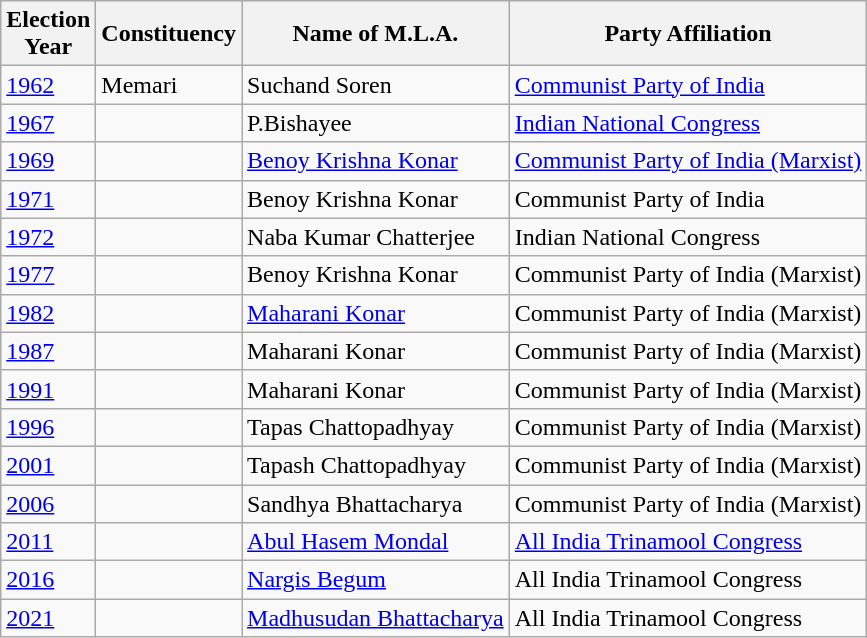<table class="wikitable sortable"ìÍĦĤĠčw>
<tr>
<th>Election<br> Year</th>
<th>Constituency</th>
<th>Name of M.L.A.</th>
<th>Party Affiliation</th>
</tr>
<tr>
<td><a href='#'>1962</a></td>
<td>Memari</td>
<td>Suchand Soren</td>
<td><a href='#'>Communist Party of India</a></td>
</tr>
<tr>
<td><a href='#'>1967</a></td>
<td></td>
<td>P.Bishayee</td>
<td><a href='#'>Indian National Congress</a></td>
</tr>
<tr>
<td><a href='#'>1969</a></td>
<td></td>
<td><a href='#'>Benoy Krishna Konar</a></td>
<td><a href='#'>Communist Party of India (Marxist)</a></td>
</tr>
<tr>
<td><a href='#'>1971</a></td>
<td></td>
<td>Benoy Krishna Konar</td>
<td>Communist Party of India</td>
</tr>
<tr>
<td><a href='#'>1972</a></td>
<td></td>
<td>Naba Kumar Chatterjee</td>
<td>Indian National Congress</td>
</tr>
<tr>
<td><a href='#'>1977</a></td>
<td></td>
<td>Benoy Krishna Konar</td>
<td>Communist Party of India (Marxist)</td>
</tr>
<tr>
<td><a href='#'>1982</a></td>
<td></td>
<td><a href='#'>Maharani Konar</a></td>
<td>Communist Party of India (Marxist)</td>
</tr>
<tr>
<td><a href='#'>1987</a></td>
<td></td>
<td>Maharani Konar</td>
<td>Communist Party of India (Marxist)</td>
</tr>
<tr>
<td><a href='#'>1991</a></td>
<td></td>
<td>Maharani Konar</td>
<td>Communist Party of India (Marxist)</td>
</tr>
<tr>
<td><a href='#'>1996</a></td>
<td></td>
<td>Tapas Chattopadhyay</td>
<td>Communist Party of India (Marxist)</td>
</tr>
<tr>
<td><a href='#'>2001</a></td>
<td></td>
<td>Tapash Chattopadhyay</td>
<td>Communist Party of India (Marxist)</td>
</tr>
<tr>
<td><a href='#'>2006</a></td>
<td></td>
<td>Sandhya Bhattacharya</td>
<td>Communist Party of India (Marxist)</td>
</tr>
<tr>
<td><a href='#'>2011</a></td>
<td></td>
<td><a href='#'>Abul Hasem Mondal</a></td>
<td><a href='#'>All India Trinamool Congress</a></td>
</tr>
<tr>
<td><a href='#'>2016</a></td>
<td></td>
<td><a href='#'>Nargis Begum</a></td>
<td>All India Trinamool Congress</td>
</tr>
<tr>
<td><a href='#'>2021</a></td>
<td></td>
<td><a href='#'>Madhusudan Bhattacharya</a></td>
<td>All India Trinamool Congress</td>
</tr>
</table>
